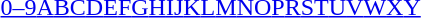<table id="toc" class="toc" summary="Class">
<tr>
<th></th>
</tr>
<tr>
<td style="text-align:center;"><a href='#'>0–9</a><a href='#'>A</a><a href='#'>B</a><a href='#'>C</a><a href='#'>D</a><a href='#'>E</a><a href='#'>F</a><a href='#'>G</a><a href='#'>H</a><a href='#'>I</a><a href='#'>J</a><a href='#'>K</a><a href='#'>L</a><a href='#'>M</a><a href='#'>N</a><a href='#'>O</a><a href='#'>P</a><a href='#'>R</a><a href='#'>S</a><a href='#'>T</a><a href='#'>U</a><a href='#'>V</a><a href='#'>W</a><a href='#'>X</a><a href='#'>Y</a></td>
</tr>
</table>
